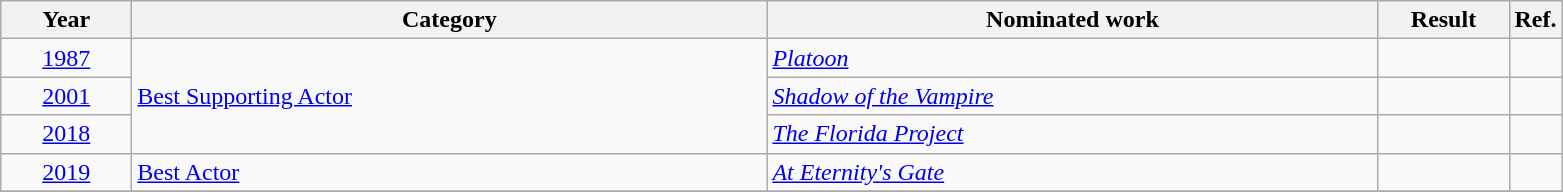<table class=wikitable>
<tr>
<th scope="col" style="width:5em;">Year</th>
<th scope="col" style="width:26em;">Category</th>
<th scope="col" style="width:25em;">Nominated work</th>
<th scope="col" style="width:5em;">Result</th>
<th>Ref.</th>
</tr>
<tr>
<td style="text-align:center;"><a href='#'>1987</a></td>
<td rowspan="3"><a href='#'>Best Supporting Actor</a></td>
<td><em><a href='#'>Platoon</a></em></td>
<td></td>
<td></td>
</tr>
<tr>
<td style="text-align:center;"><a href='#'>2001</a></td>
<td><em><a href='#'>Shadow of the Vampire</a></em></td>
<td></td>
<td></td>
</tr>
<tr>
<td style="text-align:center;"><a href='#'>2018</a></td>
<td><em><a href='#'>The Florida Project</a></em></td>
<td></td>
<td></td>
</tr>
<tr>
<td style="text-align:center;"><a href='#'>2019</a></td>
<td><a href='#'>Best Actor</a></td>
<td><em><a href='#'>At Eternity's Gate</a></em></td>
<td></td>
<td></td>
</tr>
<tr>
</tr>
</table>
